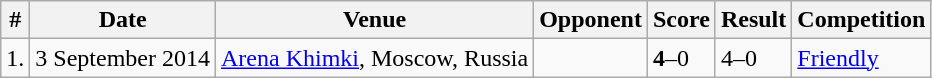<table class="wikitable">
<tr>
<th>#</th>
<th>Date</th>
<th>Venue</th>
<th>Opponent</th>
<th>Score</th>
<th>Result</th>
<th>Competition</th>
</tr>
<tr>
<td>1.</td>
<td>3 September 2014</td>
<td><a href='#'>Arena Khimki</a>, Moscow, Russia</td>
<td></td>
<td><strong>4</strong>–0</td>
<td>4–0</td>
<td><a href='#'>Friendly</a></td>
</tr>
</table>
